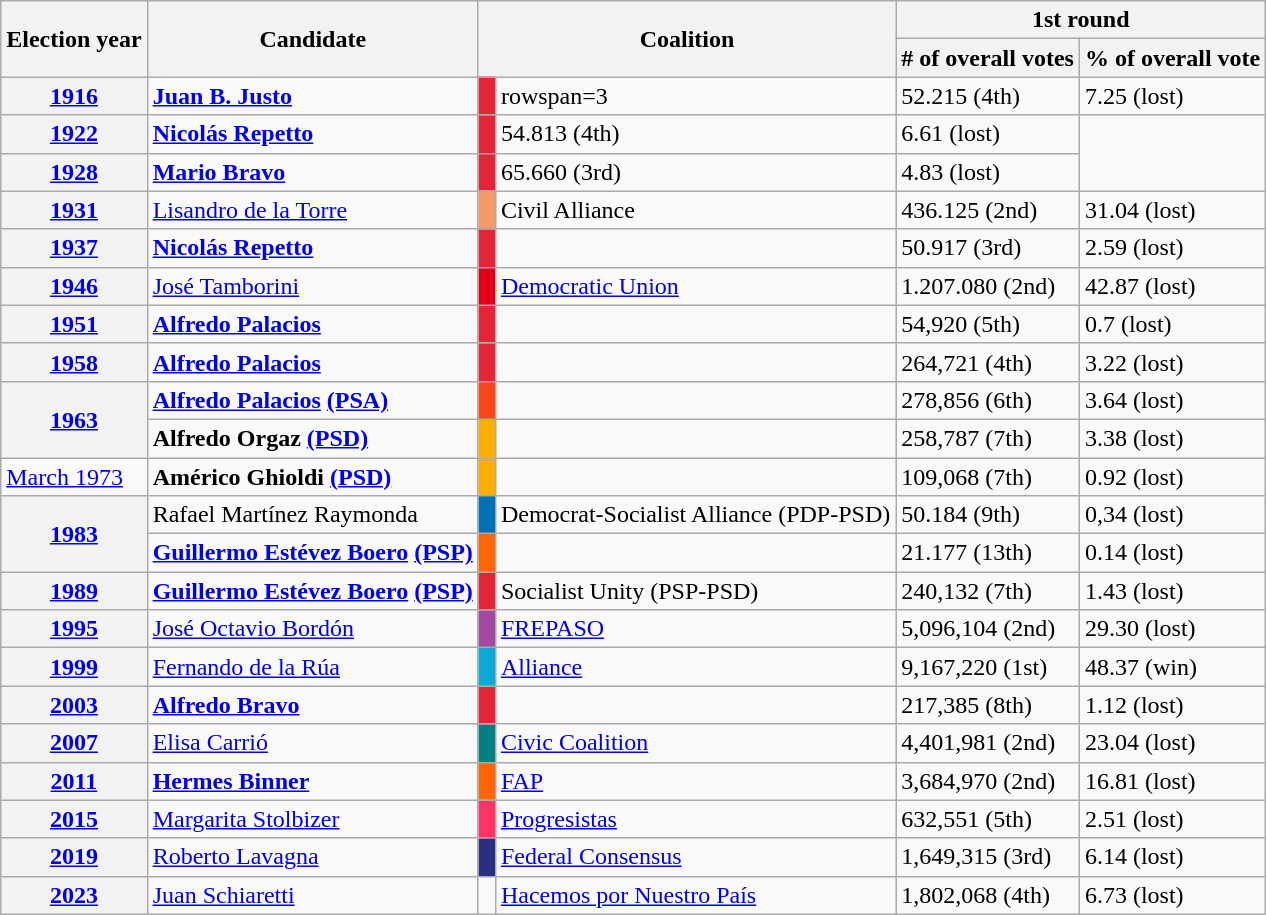<table class=wikitable>
<tr>
<th rowspan=2>Election year</th>
<th rowspan=2>Candidate</th>
<th rowspan=2 colspan=2>Coalition</th>
<th colspan=2>1st round</th>
</tr>
<tr>
<th># of overall votes</th>
<th>% of overall vote</th>
</tr>
<tr>
<th><a href='#'>1916</a></th>
<td><strong><a href='#'>Juan B. Justo</a></strong></td>
<td bgcolor=#E32636> </td>
<td>rowspan=3 </td>
<td>52.215 (4th)</td>
<td>7.25 (lost)</td>
</tr>
<tr>
<th><a href='#'>1922</a></th>
<td><strong><a href='#'>Nicolás Repetto</a></strong></td>
<td bgcolor=#E32636> </td>
<td>54.813 (4th)</td>
<td>6.61 (lost)</td>
</tr>
<tr>
<th><a href='#'>1928</a></th>
<td><strong><a href='#'>Mario Bravo</a></strong></td>
<td bgcolor=#E32636> </td>
<td>65.660 (3rd)</td>
<td>4.83 (lost)</td>
</tr>
<tr>
<th><a href='#'>1931</a></th>
<td><a href='#'>Lisandro de la Torre</a></td>
<td bgcolor=#F69A69> </td>
<td>Civil Alliance</td>
<td>436.125 (2nd)</td>
<td>31.04 (lost)</td>
</tr>
<tr>
<th><a href='#'>1937</a></th>
<td><strong><a href='#'>Nicolás Repetto</a></strong></td>
<td bgcolor=#E32636> </td>
<td></td>
<td>50.917 (3rd)</td>
<td>2.59 (lost)</td>
</tr>
<tr>
<th><a href='#'>1946</a></th>
<td><a href='#'>José Tamborini</a></td>
<td bgcolor=#E10019> </td>
<td><a href='#'>Democratic Union</a></td>
<td>1.207.080 (2nd)</td>
<td>42.87 (lost)</td>
</tr>
<tr>
<th><a href='#'>1951</a></th>
<td><strong><a href='#'>Alfredo Palacios</a></strong></td>
<td bgcolor=#E32636> </td>
<td></td>
<td>54,920 (5th)</td>
<td>0.7 (lost)</td>
</tr>
<tr>
<th><a href='#'>1958</a></th>
<td><strong><a href='#'>Alfredo Palacios</a></strong></td>
<td bgcolor=#E32636> </td>
<td></td>
<td>264,721 (4th)</td>
<td>3.22 (lost)</td>
</tr>
<tr>
<th rowspan="2"><a href='#'>1963</a></th>
<td><strong><a href='#'>Alfredo Palacios</a> <a href='#'>(PSA)</a></strong></td>
<td bgcolor=#FA4616> </td>
<td></td>
<td>278,856 (6th)</td>
<td>3.64 (lost)</td>
</tr>
<tr>
<td><strong>Alfredo Orgaz <a href='#'>(PSD)</a></strong></td>
<td bgcolor=#FFAD00> </td>
<td></td>
<td>258,787 (7th)</td>
<td>3.38 (lost)</td>
</tr>
<tr>
<td><a href='#'>March 1973</a></td>
<td><strong>Américo Ghioldi <a href='#'>(PSD)</a></strong></td>
<td bgcolor=#FFAD00> </td>
<td></td>
<td>109,068 (7th)</td>
<td>0.92 (lost)</td>
</tr>
<tr>
<th rowspan="2"><a href='#'>1983</a></th>
<td>Rafael Martínez Raymonda</td>
<td bgcolor=#0070B8> </td>
<td>Democrat-Socialist Alliance (PDP-PSD)</td>
<td>50.184 (9th)</td>
<td>0,34 (lost)</td>
</tr>
<tr>
<td><strong><a href='#'>Guillermo Estévez Boero</a> <a href='#'>(PSP)</a></strong></td>
<td bgcolor=#FF6700> </td>
<td></td>
<td>21.177	 (13th)</td>
<td>0.14 (lost)</td>
</tr>
<tr>
<th><a href='#'>1989</a></th>
<td><strong><a href='#'>Guillermo Estévez Boero</a> <a href='#'>(PSP)</a></strong></td>
<td bgcolor=#E32636> </td>
<td>Socialist Unity (PSP-PSD)</td>
<td>240,132 (7th)</td>
<td>1.43 (lost)</td>
</tr>
<tr>
<th><a href='#'>1995</a></th>
<td><a href='#'>José Octavio Bordón</a></td>
<td bgcolor=#A349A4> </td>
<td><a href='#'>FREPASO</a></td>
<td>5,096,104 (2nd)</td>
<td>29.30 (lost)</td>
</tr>
<tr>
<th><a href='#'>1999</a></th>
<td><a href='#'>Fernando de la Rúa</a></td>
<td bgcolor=#0AABDB> </td>
<td><a href='#'>Alliance</a></td>
<td>9,167,220 (1st)</td>
<td>48.37 (win)</td>
</tr>
<tr>
<th><a href='#'>2003</a></th>
<td><strong><a href='#'>Alfredo Bravo</a></strong></td>
<td bgcolor=#E32636> </td>
<td></td>
<td>217,385 (8th)</td>
<td>1.12 (lost)</td>
</tr>
<tr>
<th><a href='#'>2007</a></th>
<td><a href='#'>Elisa Carrió</a></td>
<td bgcolor=#008080> </td>
<td><a href='#'>Civic Coalition</a></td>
<td>4,401,981 (2nd)</td>
<td>23.04 (lost)</td>
</tr>
<tr>
<th><a href='#'>2011</a></th>
<td><strong><a href='#'>Hermes Binner</a></strong></td>
<td bgcolor=#FF6600> </td>
<td><a href='#'>FAP</a></td>
<td>3,684,970 (2nd)</td>
<td>16.81 (lost)</td>
</tr>
<tr>
<th><a href='#'>2015</a></th>
<td><a href='#'>Margarita Stolbizer</a></td>
<td bgcolor=#FF3366> </td>
<td><a href='#'>Progresistas</a></td>
<td>632,551 (5th)</td>
<td>2.51 (lost)</td>
</tr>
<tr>
<th><a href='#'>2019</a></th>
<td><a href='#'>Roberto Lavagna</a></td>
<td bgcolor=#283084> </td>
<td><a href='#'>Federal Consensus</a></td>
<td>1,649,315 (3rd)</td>
<td>6.14 (lost)</td>
</tr>
<tr>
<th><a href='#'>2023</a></th>
<td><a href='#'>Juan Schiaretti</a></td>
<td bgcolor=> </td>
<td><a href='#'>Hacemos por Nuestro País</a></td>
<td>1,802,068 (4th)</td>
<td>6.73 (lost)</td>
</tr>
</table>
